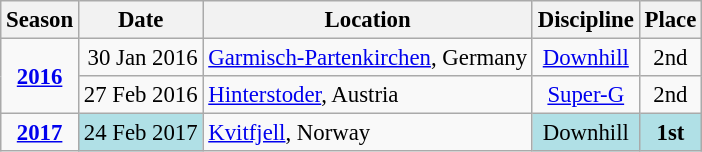<table class="wikitable" style="text-align:center; font-size:95%;">
<tr>
<th>Season</th>
<th>Date</th>
<th>Location</th>
<th>Discipline</th>
<th>Place</th>
</tr>
<tr>
<td rowspan="2"><strong><a href='#'>2016</a></strong></td>
<td align=right>30 Jan 2016</td>
<td align=left> <a href='#'>Garmisch-Partenkirchen</a>, Germany</td>
<td><a href='#'>Downhill</a></td>
<td>2nd</td>
</tr>
<tr>
<td align=right>27 Feb 2016</td>
<td align=left> <a href='#'>Hinterstoder</a>, Austria</td>
<td><a href='#'>Super-G</a></td>
<td>2nd</td>
</tr>
<tr>
<td><strong><a href='#'>2017</a></strong></td>
<td align=right bgcolor= "#BOEOE6">24 Feb 2017</td>
<td align=left> <a href='#'>Kvitfjell</a>, Norway</td>
<td bgcolor="#BOEOE6">Downhill</td>
<td bgcolor="#BOEOE6"><strong>1st</strong></td>
</tr>
</table>
